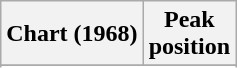<table class="wikitable sortable">
<tr>
<th>Chart (1968)</th>
<th>Peak<br>position</th>
</tr>
<tr>
</tr>
<tr>
</tr>
<tr>
</tr>
</table>
